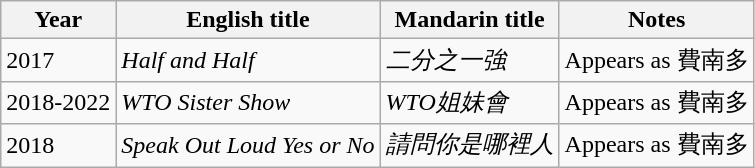<table class="wikitable sortable">
<tr>
<th>Year</th>
<th>English title</th>
<th>Mandarin title</th>
<th>Notes</th>
</tr>
<tr>
<td>2017</td>
<td><em>Half and Half</em></td>
<td><em>二分之一強</em></td>
<td>Appears as 費南多</td>
</tr>
<tr>
<td>2018-2022</td>
<td><em>WTO Sister Show</em></td>
<td><em>WTO姐妹會</em></td>
<td>Appears as 費南多</td>
</tr>
<tr>
<td>2018</td>
<td><em>Speak Out Loud Yes or No</em></td>
<td><em>請問你是哪裡人</em></td>
<td>Appears as 費南多</td>
</tr>
</table>
